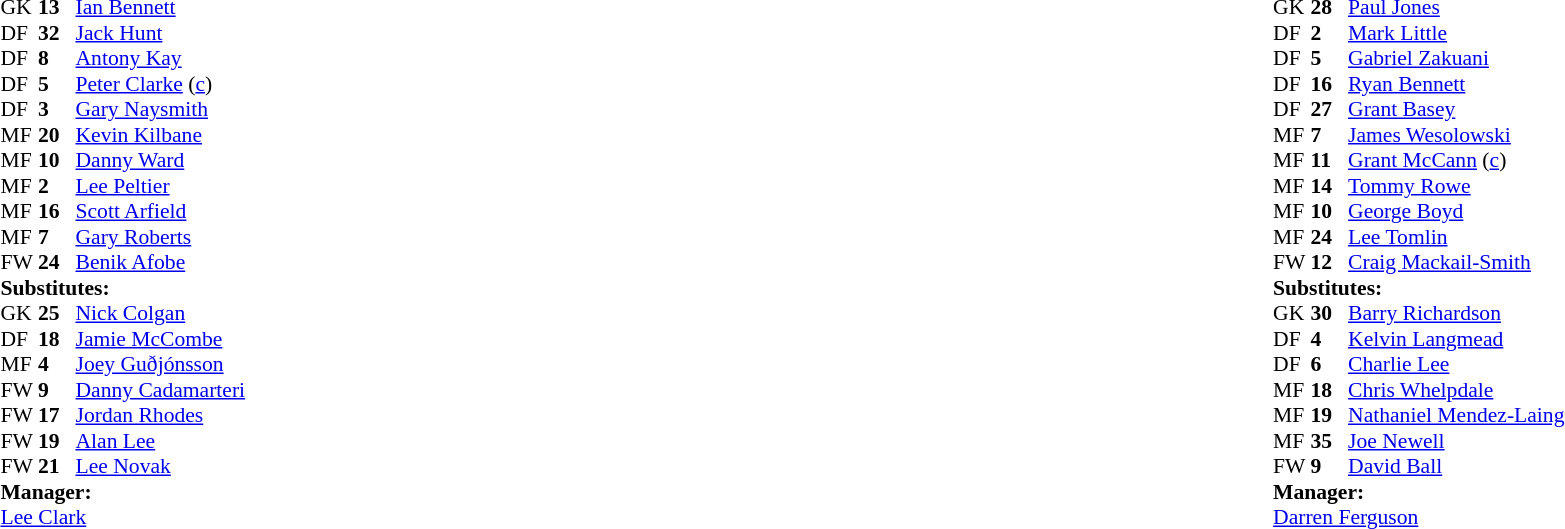<table style="width:100%;">
<tr>
<td style="vertical-align:top; width:50%;"><br><table style="font-size: 90%" cellspacing="0" cellpadding="0">
<tr>
<td colspan="4"></td>
</tr>
<tr>
<th width=25></th>
<th width=25></th>
</tr>
<tr>
<td>GK</td>
<td><strong>13</strong></td>
<td><a href='#'>Ian Bennett</a></td>
</tr>
<tr>
<td>DF</td>
<td><strong>32</strong></td>
<td><a href='#'>Jack Hunt</a></td>
<td></td>
</tr>
<tr>
<td>DF</td>
<td><strong>8</strong></td>
<td><a href='#'>Antony Kay</a></td>
<td></td>
</tr>
<tr>
<td>DF</td>
<td><strong>5</strong></td>
<td><a href='#'>Peter Clarke</a> (<a href='#'>c</a>)</td>
</tr>
<tr>
<td>DF</td>
<td><strong>3</strong></td>
<td><a href='#'>Gary Naysmith</a></td>
</tr>
<tr>
<td>MF</td>
<td><strong>20</strong></td>
<td><a href='#'>Kevin Kilbane</a></td>
</tr>
<tr>
<td>MF</td>
<td><strong>10</strong></td>
<td><a href='#'>Danny Ward</a></td>
<td></td>
<td></td>
</tr>
<tr>
<td>MF</td>
<td><strong>2</strong></td>
<td><a href='#'>Lee Peltier</a></td>
<td></td>
</tr>
<tr>
<td>MF</td>
<td><strong>16</strong></td>
<td><a href='#'>Scott Arfield</a></td>
<td></td>
<td></td>
</tr>
<tr>
<td>MF</td>
<td><strong>7</strong></td>
<td><a href='#'>Gary Roberts</a></td>
</tr>
<tr>
<td>FW</td>
<td><strong>24</strong></td>
<td><a href='#'>Benik Afobe</a></td>
<td></td>
<td></td>
</tr>
<tr>
<td colspan=4><strong>Substitutes:</strong></td>
</tr>
<tr>
<td>GK</td>
<td><strong>25</strong></td>
<td><a href='#'>Nick Colgan</a></td>
</tr>
<tr>
<td>DF</td>
<td><strong>18</strong></td>
<td><a href='#'>Jamie McCombe</a></td>
</tr>
<tr>
<td>MF</td>
<td><strong>4</strong></td>
<td><a href='#'>Joey Guðjónsson</a></td>
</tr>
<tr>
<td>FW</td>
<td><strong>9</strong></td>
<td><a href='#'>Danny Cadamarteri</a></td>
<td></td>
<td></td>
</tr>
<tr>
<td>FW</td>
<td><strong>17</strong></td>
<td><a href='#'>Jordan Rhodes</a></td>
<td></td>
<td></td>
</tr>
<tr>
<td>FW</td>
<td><strong>19</strong></td>
<td><a href='#'>Alan Lee</a></td>
<td></td>
<td></td>
</tr>
<tr>
<td>FW</td>
<td><strong>21</strong></td>
<td><a href='#'>Lee Novak</a></td>
</tr>
<tr>
<td colspan=4><strong>Manager:</strong></td>
</tr>
<tr>
<td colspan="4"><a href='#'>Lee Clark</a></td>
</tr>
</table>
</td>
<td valign="top"></td>
<td style="vertical-align:top; width:50%;"><br><table cellspacing="0" cellpadding="0" style="font-size:90%; margin:auto;">
<tr>
<td colspan="4"></td>
</tr>
<tr>
<th width=25></th>
<th width=25></th>
</tr>
<tr>
<td>GK</td>
<td><strong>28</strong></td>
<td><a href='#'>Paul Jones</a></td>
</tr>
<tr>
<td>DF</td>
<td><strong>2</strong></td>
<td><a href='#'>Mark Little</a></td>
</tr>
<tr>
<td>DF</td>
<td><strong>5</strong></td>
<td><a href='#'>Gabriel Zakuani</a></td>
</tr>
<tr>
<td>DF</td>
<td><strong>16</strong></td>
<td><a href='#'>Ryan Bennett</a></td>
</tr>
<tr>
<td>DF</td>
<td><strong>27</strong></td>
<td><a href='#'>Grant Basey</a></td>
<td></td>
<td></td>
</tr>
<tr>
<td>MF</td>
<td><strong>7</strong></td>
<td><a href='#'>James Wesolowski</a></td>
</tr>
<tr>
<td>MF</td>
<td><strong>11</strong></td>
<td><a href='#'>Grant McCann</a> (<a href='#'>c</a>)</td>
</tr>
<tr>
<td>MF</td>
<td><strong>14</strong></td>
<td><a href='#'>Tommy Rowe</a></td>
<td></td>
<td></td>
</tr>
<tr>
<td>MF</td>
<td><strong>10</strong></td>
<td><a href='#'>George Boyd</a></td>
</tr>
<tr>
<td>MF</td>
<td><strong>24</strong></td>
<td><a href='#'>Lee Tomlin</a></td>
<td></td>
<td></td>
</tr>
<tr>
<td>FW</td>
<td><strong>12</strong></td>
<td><a href='#'>Craig Mackail-Smith</a></td>
</tr>
<tr>
<td colspan=4><strong>Substitutes:</strong></td>
</tr>
<tr>
<td>GK</td>
<td><strong>30</strong></td>
<td><a href='#'>Barry Richardson</a></td>
</tr>
<tr>
<td>DF</td>
<td><strong>4</strong></td>
<td><a href='#'>Kelvin Langmead</a></td>
</tr>
<tr>
<td>DF</td>
<td><strong>6</strong></td>
<td><a href='#'>Charlie Lee</a></td>
<td></td>
<td></td>
</tr>
<tr>
<td>MF</td>
<td><strong>18</strong></td>
<td><a href='#'>Chris Whelpdale</a></td>
<td></td>
<td></td>
</tr>
<tr>
<td>MF</td>
<td><strong>19</strong></td>
<td><a href='#'>Nathaniel Mendez-Laing</a></td>
</tr>
<tr>
<td>MF</td>
<td><strong>35</strong></td>
<td><a href='#'>Joe Newell</a></td>
</tr>
<tr>
<td>FW</td>
<td><strong>9</strong></td>
<td><a href='#'>David Ball</a></td>
<td></td>
<td></td>
</tr>
<tr>
<td colspan=4><strong>Manager:</strong></td>
</tr>
<tr>
<td colspan="4"><a href='#'>Darren Ferguson</a></td>
</tr>
</table>
</td>
</tr>
</table>
